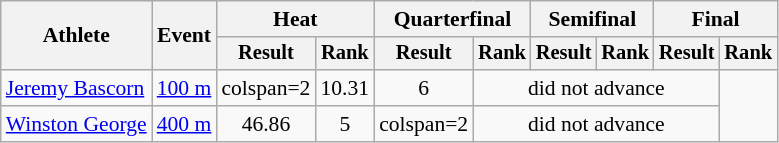<table class="wikitable" style="font-size:90%">
<tr>
<th rowspan="2">Athlete</th>
<th rowspan="2">Event</th>
<th colspan="2">Heat</th>
<th colspan="2">Quarterfinal</th>
<th colspan="2">Semifinal</th>
<th colspan="2">Final</th>
</tr>
<tr style="font-size:95%">
<th>Result</th>
<th>Rank</th>
<th>Result</th>
<th>Rank</th>
<th>Result</th>
<th>Rank</th>
<th>Result</th>
<th>Rank</th>
</tr>
<tr align=center>
<td align=left><a href='#'>Jeremy Bascorn</a></td>
<td align=left><a href='#'>100 m</a></td>
<td>colspan=2 </td>
<td>10.31</td>
<td>6</td>
<td colspan=4>did not advance</td>
</tr>
<tr align=center>
<td align=left><a href='#'>Winston George</a></td>
<td align=left><a href='#'>400 m</a></td>
<td>46.86</td>
<td>5</td>
<td>colspan=2 </td>
<td colspan=4>did not advance</td>
</tr>
</table>
